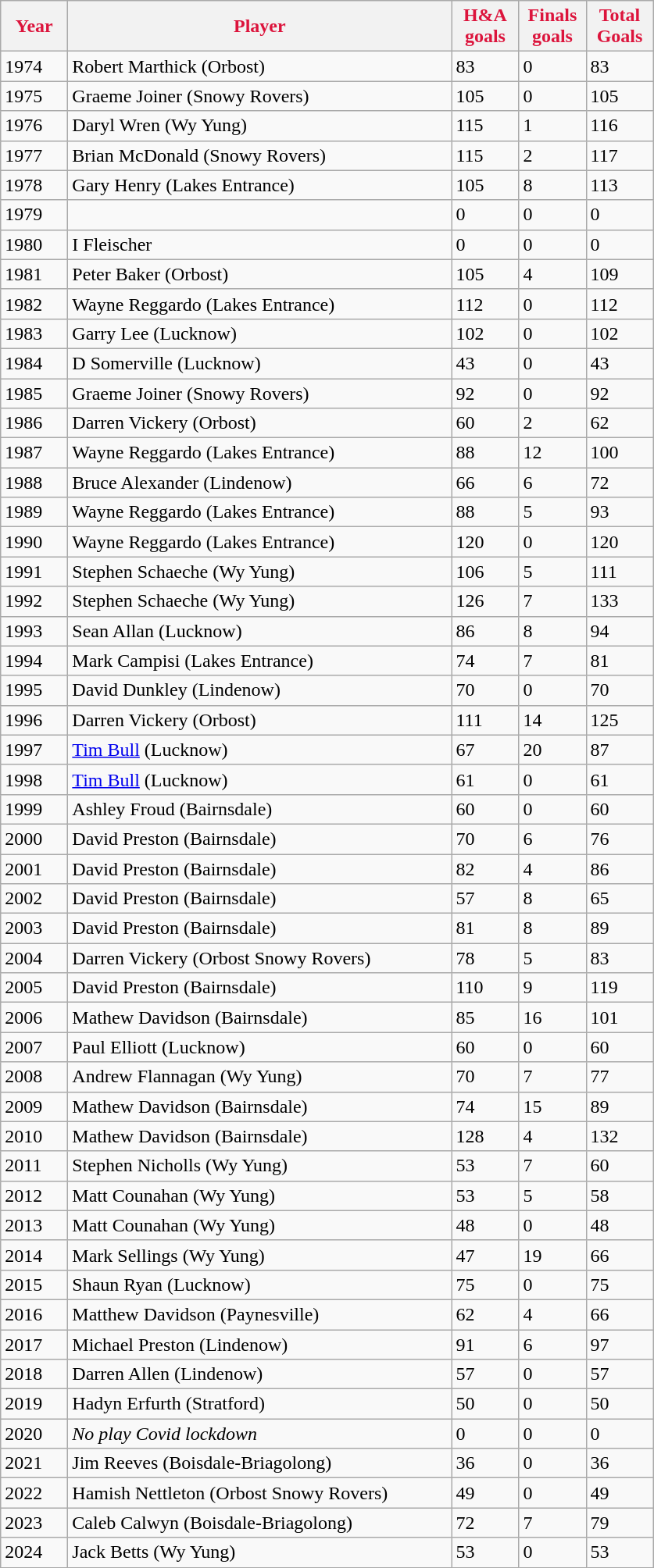<table class="wikitable">
<tr>
<th style="color:crimson" width="50">Year</th>
<th style="color:crimson" width="320">Player</th>
<th style="color:crimson" width="50">H&A goals</th>
<th style="color:crimson" width="50">Finals goals</th>
<th style="color:crimson" width="50">Total Goals</th>
</tr>
<tr>
<td>1974</td>
<td>Robert Marthick (Orbost)</td>
<td>83</td>
<td>0</td>
<td>83</td>
</tr>
<tr>
<td>1975</td>
<td>Graeme Joiner (Snowy Rovers)</td>
<td>105</td>
<td>0</td>
<td>105</td>
</tr>
<tr>
<td>1976</td>
<td>Daryl Wren (Wy Yung)</td>
<td>115</td>
<td>1</td>
<td>116</td>
</tr>
<tr>
<td>1977</td>
<td>Brian McDonald (Snowy Rovers)</td>
<td>115</td>
<td>2</td>
<td>117</td>
</tr>
<tr>
<td>1978</td>
<td>Gary Henry (Lakes Entrance)</td>
<td>105</td>
<td>8</td>
<td>113</td>
</tr>
<tr>
<td>1979</td>
<td></td>
<td>0</td>
<td>0</td>
<td>0</td>
</tr>
<tr>
<td>1980</td>
<td>I Fleischer</td>
<td>0</td>
<td>0</td>
<td>0</td>
</tr>
<tr>
<td>1981</td>
<td>Peter Baker (Orbost)</td>
<td>105</td>
<td>4</td>
<td>109</td>
</tr>
<tr>
<td>1982</td>
<td>Wayne Reggardo (Lakes Entrance)</td>
<td>112</td>
<td>0</td>
<td>112</td>
</tr>
<tr>
<td>1983</td>
<td>Garry Lee (Lucknow)</td>
<td>102</td>
<td>0</td>
<td>102</td>
</tr>
<tr>
<td>1984</td>
<td>D Somerville (Lucknow)</td>
<td>43</td>
<td>0</td>
<td>43</td>
</tr>
<tr>
<td>1985</td>
<td>Graeme Joiner (Snowy Rovers)</td>
<td>92</td>
<td>0</td>
<td>92</td>
</tr>
<tr>
<td>1986</td>
<td>Darren Vickery (Orbost)</td>
<td>60</td>
<td>2</td>
<td>62</td>
</tr>
<tr>
<td>1987</td>
<td>Wayne Reggardo (Lakes Entrance)</td>
<td>88</td>
<td>12</td>
<td>100</td>
</tr>
<tr>
<td>1988</td>
<td>Bruce Alexander (Lindenow)</td>
<td>66</td>
<td>6</td>
<td>72</td>
</tr>
<tr>
<td>1989</td>
<td>Wayne Reggardo (Lakes Entrance)</td>
<td>88</td>
<td>5</td>
<td>93</td>
</tr>
<tr>
<td>1990</td>
<td>Wayne Reggardo (Lakes Entrance)</td>
<td>120</td>
<td>0</td>
<td>120</td>
</tr>
<tr>
<td>1991</td>
<td>Stephen Schaeche (Wy Yung)</td>
<td>106</td>
<td>5</td>
<td>111</td>
</tr>
<tr>
<td>1992</td>
<td>Stephen Schaeche (Wy Yung)</td>
<td>126</td>
<td>7</td>
<td>133</td>
</tr>
<tr>
<td>1993</td>
<td>Sean Allan (Lucknow)</td>
<td>86</td>
<td>8</td>
<td>94</td>
</tr>
<tr>
<td>1994</td>
<td>Mark Campisi (Lakes Entrance)</td>
<td>74</td>
<td>7</td>
<td>81</td>
</tr>
<tr>
<td>1995</td>
<td>David Dunkley (Lindenow)</td>
<td>70</td>
<td>0</td>
<td>70</td>
</tr>
<tr>
<td>1996</td>
<td>Darren Vickery (Orbost)</td>
<td>111</td>
<td>14</td>
<td>125</td>
</tr>
<tr>
<td>1997</td>
<td><a href='#'>Tim Bull</a> (Lucknow)</td>
<td>67</td>
<td>20</td>
<td>87</td>
</tr>
<tr>
<td>1998</td>
<td><a href='#'>Tim Bull</a> (Lucknow)</td>
<td>61</td>
<td>0</td>
<td>61</td>
</tr>
<tr>
<td>1999</td>
<td>Ashley Froud (Bairnsdale)</td>
<td>60</td>
<td>0</td>
<td>60</td>
</tr>
<tr>
<td>2000</td>
<td>David Preston (Bairnsdale)</td>
<td>70</td>
<td>6</td>
<td>76</td>
</tr>
<tr>
<td>2001</td>
<td>David Preston (Bairnsdale)</td>
<td>82</td>
<td>4</td>
<td>86</td>
</tr>
<tr>
<td>2002</td>
<td>David Preston (Bairnsdale)</td>
<td>57</td>
<td>8</td>
<td>65</td>
</tr>
<tr>
<td>2003</td>
<td>David Preston (Bairnsdale)</td>
<td>81</td>
<td>8</td>
<td>89</td>
</tr>
<tr>
<td>2004</td>
<td>Darren Vickery (Orbost Snowy Rovers)</td>
<td>78</td>
<td>5</td>
<td>83</td>
</tr>
<tr>
<td>2005</td>
<td>David Preston (Bairnsdale)</td>
<td>110</td>
<td>9</td>
<td>119</td>
</tr>
<tr>
<td>2006</td>
<td>Mathew Davidson (Bairnsdale)</td>
<td>85</td>
<td>16</td>
<td>101</td>
</tr>
<tr>
<td>2007</td>
<td>Paul Elliott (Lucknow)</td>
<td>60</td>
<td>0</td>
<td>60</td>
</tr>
<tr>
<td>2008</td>
<td>Andrew Flannagan (Wy Yung)</td>
<td>70</td>
<td>7</td>
<td>77</td>
</tr>
<tr>
<td>2009</td>
<td>Mathew Davidson (Bairnsdale)</td>
<td>74</td>
<td>15</td>
<td>89</td>
</tr>
<tr>
<td>2010</td>
<td>Mathew Davidson (Bairnsdale)</td>
<td>128</td>
<td>4</td>
<td>132</td>
</tr>
<tr>
<td>2011</td>
<td>Stephen Nicholls (Wy Yung)</td>
<td>53</td>
<td>7</td>
<td>60</td>
</tr>
<tr>
<td>2012</td>
<td>Matt Counahan (Wy Yung)</td>
<td>53</td>
<td>5</td>
<td>58</td>
</tr>
<tr>
<td>2013</td>
<td>Matt Counahan (Wy Yung)</td>
<td>48</td>
<td>0</td>
<td>48</td>
</tr>
<tr>
<td>2014</td>
<td>Mark Sellings (Wy Yung)</td>
<td>47</td>
<td>19</td>
<td>66</td>
</tr>
<tr>
<td>2015</td>
<td>Shaun Ryan (Lucknow)</td>
<td>75</td>
<td>0</td>
<td>75</td>
</tr>
<tr>
<td>2016</td>
<td>Matthew Davidson (Paynesville)</td>
<td>62</td>
<td>4</td>
<td>66</td>
</tr>
<tr>
<td>2017</td>
<td>Michael Preston (Lindenow)</td>
<td>91</td>
<td>6</td>
<td>97</td>
</tr>
<tr>
<td>2018</td>
<td>Darren Allen (Lindenow)</td>
<td>57</td>
<td>0</td>
<td>57</td>
</tr>
<tr>
<td>2019</td>
<td>Hadyn Erfurth (Stratford)</td>
<td>50</td>
<td>0</td>
<td>50</td>
</tr>
<tr>
<td>2020</td>
<td><em>No play Covid lockdown</em></td>
<td>0</td>
<td>0</td>
<td>0</td>
</tr>
<tr>
<td>2021</td>
<td>Jim Reeves (Boisdale-Briagolong)</td>
<td>36</td>
<td>0</td>
<td>36</td>
</tr>
<tr>
<td>2022</td>
<td>Hamish Nettleton (Orbost Snowy Rovers)</td>
<td>49</td>
<td>0</td>
<td>49</td>
</tr>
<tr>
<td>2023</td>
<td>Caleb Calwyn (Boisdale-Briagolong)</td>
<td>72</td>
<td>7</td>
<td>79</td>
</tr>
<tr>
<td>2024</td>
<td>Jack Betts (Wy Yung)</td>
<td>53</td>
<td>0</td>
<td>53</td>
</tr>
</table>
